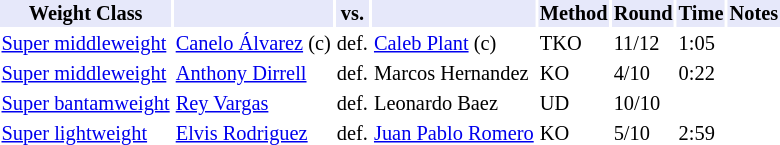<table class="toccolours" style="font-size: 85%;">
<tr>
<th style="background:#e6e8fa; color:#000; text-align:center;">Weight Class</th>
<th style="background:#e6e8fa; color:#000; text-align:center;"></th>
<th style="background:#e6e8fa; color:#000; text-align:center;">vs.</th>
<th style="background:#e6e8fa; color:#000; text-align:center;"></th>
<th style="background:#e6e8fa; color:#000; text-align:center;">Method</th>
<th style="background:#e6e8fa; color:#000; text-align:center;">Round</th>
<th style="background:#e6e8fa; color:#000; text-align:center;">Time</th>
<th style="background:#e6e8fa; color:#000; text-align:center;">Notes</th>
</tr>
<tr>
<td><a href='#'>Super middleweight</a></td>
<td> <a href='#'>Canelo Álvarez</a> (c)</td>
<td>def.</td>
<td> <a href='#'>Caleb Plant</a> (c)</td>
<td>TKO</td>
<td>11/12</td>
<td>1:05</td>
<td></td>
</tr>
<tr>
<td><a href='#'>Super middleweight</a></td>
<td> <a href='#'>Anthony Dirrell</a></td>
<td>def.</td>
<td> Marcos Hernandez</td>
<td>KO</td>
<td>4/10</td>
<td>0:22</td>
<td></td>
</tr>
<tr>
<td><a href='#'>Super bantamweight</a></td>
<td> <a href='#'>Rey Vargas</a></td>
<td>def.</td>
<td> Leonardo Baez</td>
<td>UD</td>
<td>10/10</td>
<td></td>
<td></td>
</tr>
<tr>
<td><a href='#'>Super lightweight</a></td>
<td> <a href='#'>Elvis Rodriguez</a></td>
<td>def.</td>
<td> <a href='#'>Juan Pablo Romero</a></td>
<td>KO</td>
<td>5/10</td>
<td>2:59</td>
<td></td>
</tr>
</table>
